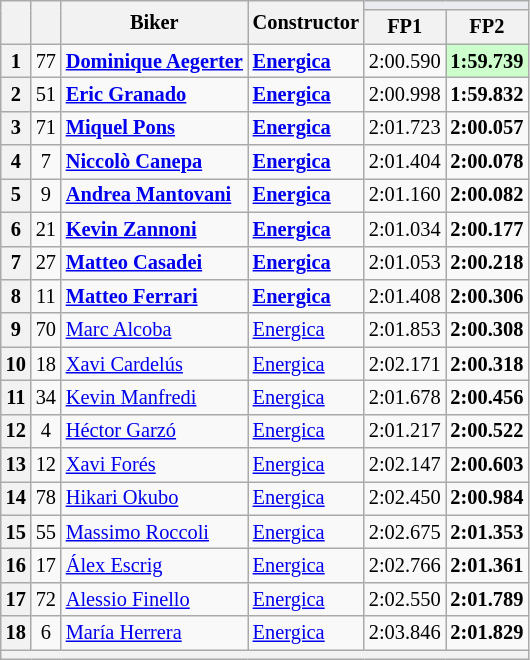<table class="wikitable sortable" style="font-size: 85%;">
<tr>
<th rowspan="2"></th>
<th rowspan="2"></th>
<th rowspan="2">Biker</th>
<th rowspan="2">Constructor</th>
<th colspan="2" style="background:#eaecf0; text-align:center;"></th>
</tr>
<tr>
<th scope="col">FP1</th>
<th scope="col">FP2</th>
</tr>
<tr>
<th scope="row">1</th>
<td align="center">77</td>
<td><strong> <a href='#'>Dominique Aegerter</a></strong></td>
<td><a href='#'><strong>Energica</strong></a></td>
<td>2:00.590</td>
<td style="background:#ccffcc;"><strong>1:59.739</strong></td>
</tr>
<tr>
<th scope="row">2</th>
<td align="center">51</td>
<td><strong> <a href='#'>Eric Granado</a></strong></td>
<td><strong><a href='#'>Energica</a></strong></td>
<td>2:00.998</td>
<td><strong>1:59.832</strong></td>
</tr>
<tr>
<th scope="row">3</th>
<td align="center">71</td>
<td><strong> <a href='#'>Miquel Pons</a></strong></td>
<td><strong><a href='#'>Energica</a></strong></td>
<td>2:01.723</td>
<td><strong>2:00.057</strong></td>
</tr>
<tr>
<th scope="row">4</th>
<td align="center">7</td>
<td><strong> <a href='#'>Niccolò Canepa</a></strong></td>
<td><strong><a href='#'>Energica</a></strong></td>
<td>2:01.404</td>
<td><strong>2:00.078</strong></td>
</tr>
<tr>
<th scope="row">5</th>
<td align="center">9</td>
<td><strong> <a href='#'>Andrea Mantovani</a></strong></td>
<td><strong><a href='#'>Energica</a></strong></td>
<td>2:01.160</td>
<td><strong>2:00.082</strong></td>
</tr>
<tr>
<th scope="row">6</th>
<td align="center">21</td>
<td><strong> <a href='#'>Kevin Zannoni</a></strong></td>
<td><a href='#'><strong>Energica</strong></a></td>
<td>2:01.034</td>
<td><strong>2:00.177</strong></td>
</tr>
<tr>
<th scope="row">7</th>
<td align="center">27</td>
<td><strong> <a href='#'>Matteo Casadei</a></strong></td>
<td><strong><a href='#'>Energica</a></strong></td>
<td>2:01.053</td>
<td><strong>2:00.218</strong></td>
</tr>
<tr>
<th scope="row">8</th>
<td align="center">11</td>
<td><strong> <a href='#'>Matteo Ferrari</a></strong></td>
<td><strong><a href='#'>Energica</a></strong></td>
<td>2:01.408</td>
<td><strong>2:00.306</strong></td>
</tr>
<tr>
<th scope="row">9</th>
<td align="center">70</td>
<td> <a href='#'>Marc Alcoba</a></td>
<td><a href='#'>Energica</a></td>
<td>2:01.853</td>
<td><strong>2:00.308</strong></td>
</tr>
<tr>
<th scope="row">10</th>
<td align="center">18</td>
<td> <a href='#'>Xavi Cardelús</a></td>
<td><a href='#'>Energica</a></td>
<td>2:02.171</td>
<td><strong>2:00.318</strong></td>
</tr>
<tr>
<th scope="row">11</th>
<td align="center">34</td>
<td> <a href='#'>Kevin Manfredi</a></td>
<td><a href='#'>Energica</a></td>
<td>2:01.678</td>
<td><strong>2:00.456</strong></td>
</tr>
<tr>
<th scope="row">12</th>
<td align="center">4</td>
<td> <a href='#'>Héctor Garzó</a></td>
<td><a href='#'>Energica</a></td>
<td>2:01.217</td>
<td><strong>2:00.522</strong></td>
</tr>
<tr>
<th scope="row">13</th>
<td align="center">12</td>
<td> <a href='#'>Xavi Forés</a></td>
<td><a href='#'>Energica</a></td>
<td>2:02.147</td>
<td><strong>2:00.603</strong></td>
</tr>
<tr>
<th scope="row">14</th>
<td align="center">78</td>
<td> <a href='#'>Hikari Okubo</a></td>
<td><a href='#'>Energica</a></td>
<td>2:02.450</td>
<td><strong>2:00.984</strong></td>
</tr>
<tr>
<th scope="row">15</th>
<td align="center">55</td>
<td> <a href='#'>Massimo Roccoli</a></td>
<td><a href='#'>Energica</a></td>
<td>2:02.675</td>
<td><strong>2:01.353</strong></td>
</tr>
<tr>
<th scope="row">16</th>
<td align="center">17</td>
<td> <a href='#'>Álex Escrig</a></td>
<td><a href='#'>Energica</a></td>
<td>2:02.766</td>
<td><strong>2:01.361</strong></td>
</tr>
<tr>
<th scope="row">17</th>
<td align="center">72</td>
<td> <a href='#'>Alessio Finello</a></td>
<td><a href='#'>Energica</a></td>
<td>2:02.550</td>
<td><strong>2:01.789</strong></td>
</tr>
<tr>
<th scope="row">18</th>
<td align="center">6</td>
<td> <a href='#'>María Herrera</a></td>
<td><a href='#'>Energica</a></td>
<td>2:03.846</td>
<td><strong>2:01.829</strong></td>
</tr>
<tr>
<th colspan="6"></th>
</tr>
</table>
